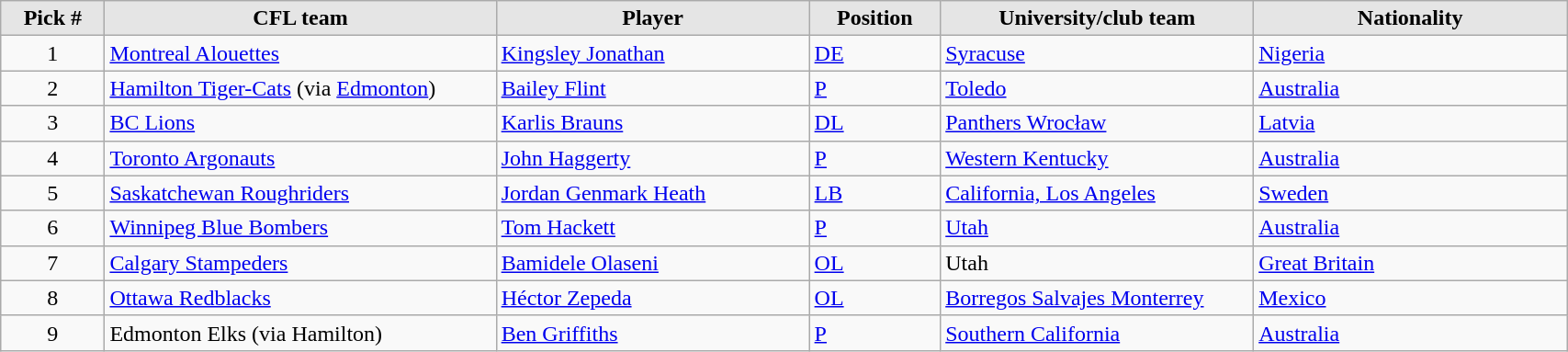<table class="wikitable" style="width: 90%">
<tr>
<th style="background:#E5E5E5;">Pick #</th>
<th width=25% style="background:#E5E5E5;">CFL team</th>
<th width=20% style="background:#E5E5E5;">Player</th>
<th style="background:#E5E5E5;">Position</th>
<th width=20% style="background:#E5E5E5;">University/club team</th>
<th width=20% style="background:#E5E5E5;">Nationality</th>
</tr>
<tr>
<td align=center>1</td>
<td><a href='#'>Montreal Alouettes</a></td>
<td><a href='#'>Kingsley Jonathan</a></td>
<td><a href='#'>DE</a></td>
<td><a href='#'>Syracuse</a></td>
<td> <a href='#'>Nigeria</a></td>
</tr>
<tr>
<td align=center>2</td>
<td><a href='#'>Hamilton Tiger-Cats</a> (via <a href='#'>Edmonton</a>)</td>
<td><a href='#'>Bailey Flint</a></td>
<td><a href='#'>P</a></td>
<td><a href='#'>Toledo</a></td>
<td> <a href='#'>Australia</a></td>
</tr>
<tr>
<td align=center>3</td>
<td><a href='#'>BC Lions</a></td>
<td><a href='#'>Karlis Brauns</a></td>
<td><a href='#'>DL</a></td>
<td><a href='#'>Panthers Wrocław</a></td>
<td> <a href='#'>Latvia</a></td>
</tr>
<tr>
<td align=center>4</td>
<td><a href='#'>Toronto Argonauts</a></td>
<td><a href='#'>John Haggerty</a></td>
<td><a href='#'>P</a></td>
<td><a href='#'>Western Kentucky</a></td>
<td> <a href='#'>Australia</a></td>
</tr>
<tr>
<td align=center>5</td>
<td><a href='#'>Saskatchewan Roughriders</a></td>
<td><a href='#'>Jordan Genmark Heath</a></td>
<td><a href='#'>LB</a></td>
<td><a href='#'>California, Los Angeles</a></td>
<td> <a href='#'>Sweden</a></td>
</tr>
<tr>
<td align=center>6</td>
<td><a href='#'>Winnipeg Blue Bombers</a></td>
<td><a href='#'>Tom Hackett</a></td>
<td><a href='#'>P</a></td>
<td><a href='#'>Utah</a></td>
<td> <a href='#'>Australia</a></td>
</tr>
<tr>
<td align=center>7</td>
<td><a href='#'>Calgary Stampeders</a></td>
<td><a href='#'>Bamidele Olaseni</a></td>
<td><a href='#'>OL</a></td>
<td>Utah</td>
<td> <a href='#'>Great Britain</a></td>
</tr>
<tr>
<td align=center>8</td>
<td><a href='#'>Ottawa Redblacks</a></td>
<td><a href='#'>Héctor Zepeda</a></td>
<td><a href='#'>OL</a></td>
<td><a href='#'>Borregos Salvajes Monterrey</a></td>
<td> <a href='#'>Mexico</a></td>
</tr>
<tr>
<td align=center>9</td>
<td>Edmonton Elks (via Hamilton)</td>
<td><a href='#'>Ben Griffiths</a></td>
<td><a href='#'>P</a></td>
<td><a href='#'>Southern California</a></td>
<td> <a href='#'>Australia</a></td>
</tr>
</table>
